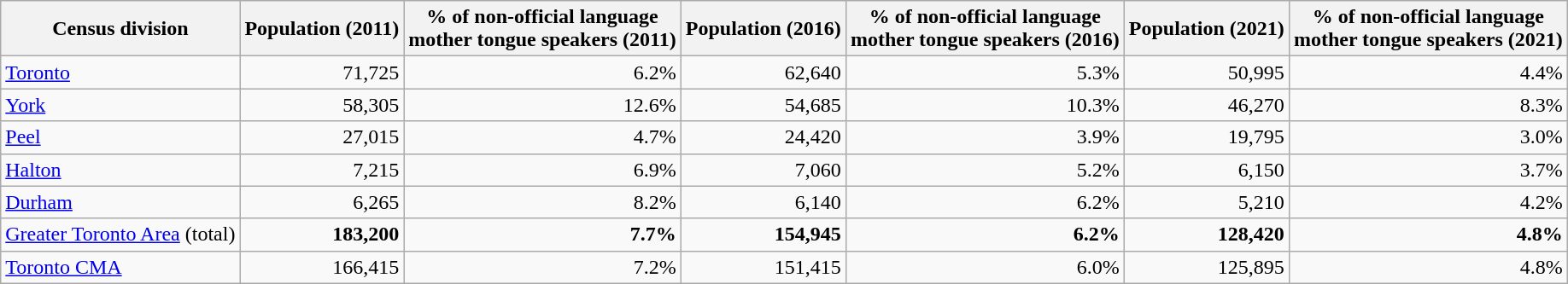<table class="wikitable sortable">
<tr>
<th>Census division</th>
<th>Population (2011)</th>
<th>% of non-official language<br>mother tongue speakers (2011)</th>
<th>Population (2016)</th>
<th>% of non-official language<br>mother tongue speakers (2016)</th>
<th>Population (2021)</th>
<th>% of non-official language<br>mother tongue speakers (2021)</th>
</tr>
<tr>
<td><a href='#'>Toronto</a></td>
<td align="right">71,725</td>
<td align="right">6.2%</td>
<td align="right">62,640</td>
<td align="right">5.3%</td>
<td align="right">50,995</td>
<td align="right">4.4%</td>
</tr>
<tr>
<td><a href='#'>York</a></td>
<td align="right">58,305</td>
<td align="right">12.6%</td>
<td align="right">54,685</td>
<td align="right">10.3%</td>
<td align="right">46,270</td>
<td align="right">8.3%</td>
</tr>
<tr>
<td><a href='#'>Peel</a></td>
<td align="right">27,015</td>
<td align="right">4.7%</td>
<td align="right">24,420</td>
<td align="right">3.9%</td>
<td align="right">19,795</td>
<td align="right">3.0%</td>
</tr>
<tr>
<td><a href='#'>Halton</a></td>
<td align="right">7,215</td>
<td align="right">6.9%</td>
<td align="right">7,060</td>
<td align="right">5.2%</td>
<td align="right">6,150</td>
<td align="right">3.7%</td>
</tr>
<tr>
<td><a href='#'>Durham</a></td>
<td align="right">6,265</td>
<td align="right">8.2%</td>
<td align="right">6,140</td>
<td align="right">6.2%</td>
<td align="right">5,210</td>
<td align="right">4.2%</td>
</tr>
<tr>
<td><a href='#'>Greater Toronto Area</a> (total)</td>
<td align="right"><strong>183,200</strong></td>
<td align="right"><strong>7.7%</strong></td>
<td align="right"><strong>154,945</strong></td>
<td align="right"><strong>6.2%</strong></td>
<td align="right"><strong>128,420</strong></td>
<td align="right"><strong>4.8%</strong></td>
</tr>
<tr>
<td><a href='#'>Toronto CMA</a></td>
<td align="right">166,415</td>
<td align="right">7.2%</td>
<td align="right">151,415</td>
<td align="right">6.0%</td>
<td align="right">125,895</td>
<td align="right">4.8%</td>
</tr>
</table>
